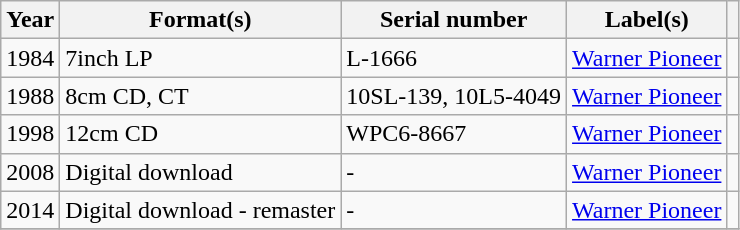<table class="wikitable sortable plainrowheaders">
<tr>
<th scope="col">Year</th>
<th scope="col">Format(s)</th>
<th scope="col">Serial number</th>
<th scope="col">Label(s)</th>
<th scope="col"></th>
</tr>
<tr>
<td>1984</td>
<td>7inch LP</td>
<td>L-1666</td>
<td><a href='#'>Warner Pioneer</a></td>
<td></td>
</tr>
<tr>
<td>1988</td>
<td>8cm CD, CT</td>
<td>10SL-139, 10L5-4049</td>
<td><a href='#'>Warner Pioneer</a></td>
<td></td>
</tr>
<tr>
<td>1998</td>
<td>12cm CD</td>
<td>WPC6-8667</td>
<td><a href='#'>Warner Pioneer</a></td>
<td></td>
</tr>
<tr>
<td>2008</td>
<td>Digital download</td>
<td>-</td>
<td><a href='#'>Warner Pioneer</a></td>
<td></td>
</tr>
<tr>
<td>2014</td>
<td>Digital download - remaster</td>
<td>-</td>
<td><a href='#'>Warner Pioneer</a></td>
<td></td>
</tr>
<tr>
</tr>
</table>
